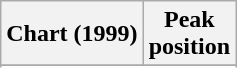<table class="wikitable sortable plainrowheaders" style="text-align:center">
<tr>
<th scope="col">Chart (1999)</th>
<th scope="col">Peak<br>position</th>
</tr>
<tr>
</tr>
<tr>
</tr>
</table>
